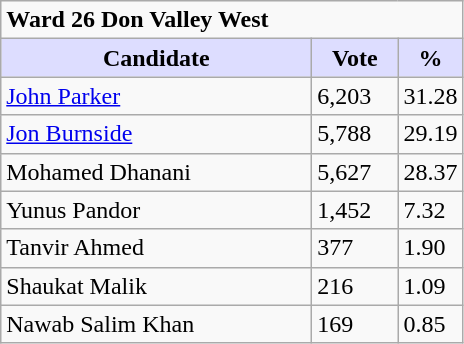<table class="wikitable plainrowheaders">
<tr>
<td colspan="3"><strong>Ward 26 Don Valley West</strong></td>
</tr>
<tr>
<th style="background:#ddf; width:200px;">Candidate</th>
<th style="background:#ddf; width:50px;">Vote</th>
<th style="background:#ddf; width:30px;">%</th>
</tr>
<tr>
<td><a href='#'>John Parker</a></td>
<td>6,203</td>
<td>31.28</td>
</tr>
<tr>
<td><a href='#'>Jon Burnside</a></td>
<td>5,788</td>
<td>29.19</td>
</tr>
<tr>
<td>Mohamed Dhanani</td>
<td>5,627</td>
<td>28.37</td>
</tr>
<tr>
<td>Yunus Pandor</td>
<td>1,452</td>
<td>7.32</td>
</tr>
<tr>
<td>Tanvir Ahmed</td>
<td>377</td>
<td>1.90</td>
</tr>
<tr>
<td>Shaukat Malik</td>
<td>216</td>
<td>1.09</td>
</tr>
<tr>
<td>Nawab Salim Khan</td>
<td>169</td>
<td>0.85</td>
</tr>
</table>
